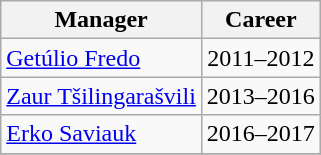<table class="wikitable" style="text-align:center">
<tr>
<th>Manager</th>
<th>Career</th>
</tr>
<tr>
<td align=left> <a href='#'>Getúlio Fredo</a></td>
<td>2011–2012</td>
</tr>
<tr>
<td align=left> <a href='#'>Zaur Tšilingarašvili</a></td>
<td>2013–2016</td>
</tr>
<tr>
<td align=left> <a href='#'>Erko Saviauk</a></td>
<td>2016–2017</td>
</tr>
<tr>
</tr>
</table>
